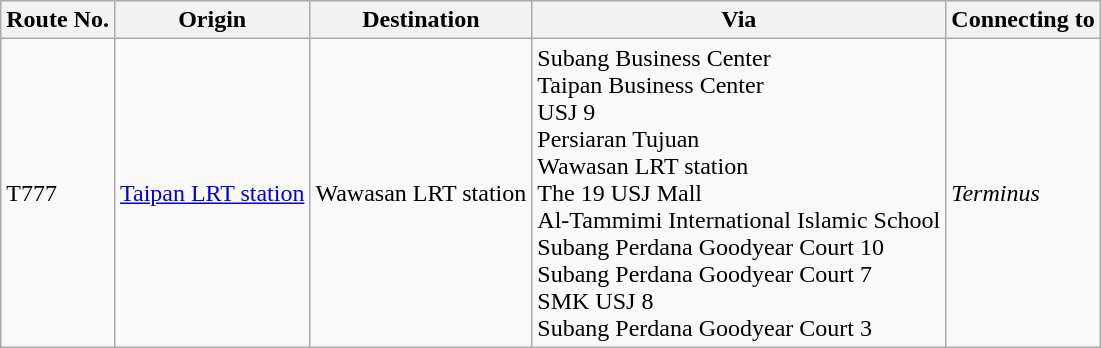<table class="wikitable">
<tr>
<th>Route No.</th>
<th>Origin</th>
<th>Destination</th>
<th>Via</th>
<th>Connecting to</th>
</tr>
<tr>
<td>T777</td>
<td> <a href='#'>Taipan LRT station</a></td>
<td> Wawasan LRT station</td>
<td>Subang Business Center <br> Taipan Business Center<br> USJ 9 <br> Persiaran Tujuan <br>  Wawasan LRT station <br> The 19 USJ Mall <br> Al-Tammimi International Islamic School <br> Subang Perdana Goodyear Court 10<br> Subang Perdana Goodyear Court 7<br> SMK USJ 8 <br> Subang Perdana Goodyear Court 3</td>
<td><em>Terminus</em></td>
</tr>
</table>
